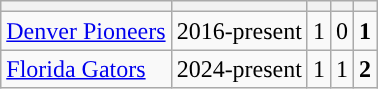<table class="wikitable sortable">
<tr>
<th></th>
<th></th>
<th></th>
<th></th>
<th></th>
</tr>
<tr>
<td><a href='#'>Denver Pioneers</a></td>
<td>2016-present</td>
<td style="text-align: center;">1</td>
<td style="text-align: center;">0</td>
<td style="text-align: center;"><strong>1</strong></td>
</tr>
<tr>
<td><a href='#'>Florida Gators</a></td>
<td>2024-present</td>
<td style="text-align: center;">1</td>
<td style="text-align: center;">1</td>
<td style="text-align: center;"><strong>2</strong></td>
</tr>
</table>
